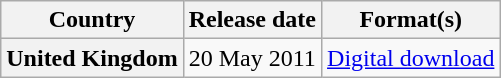<table class="wikitable plainrowheaders">
<tr>
<th scope="col">Country</th>
<th scope="col">Release date</th>
<th scope="col">Format(s)</th>
</tr>
<tr>
<th scope="row">United Kingdom</th>
<td>20 May 2011</td>
<td><a href='#'>Digital download</a></td>
</tr>
</table>
